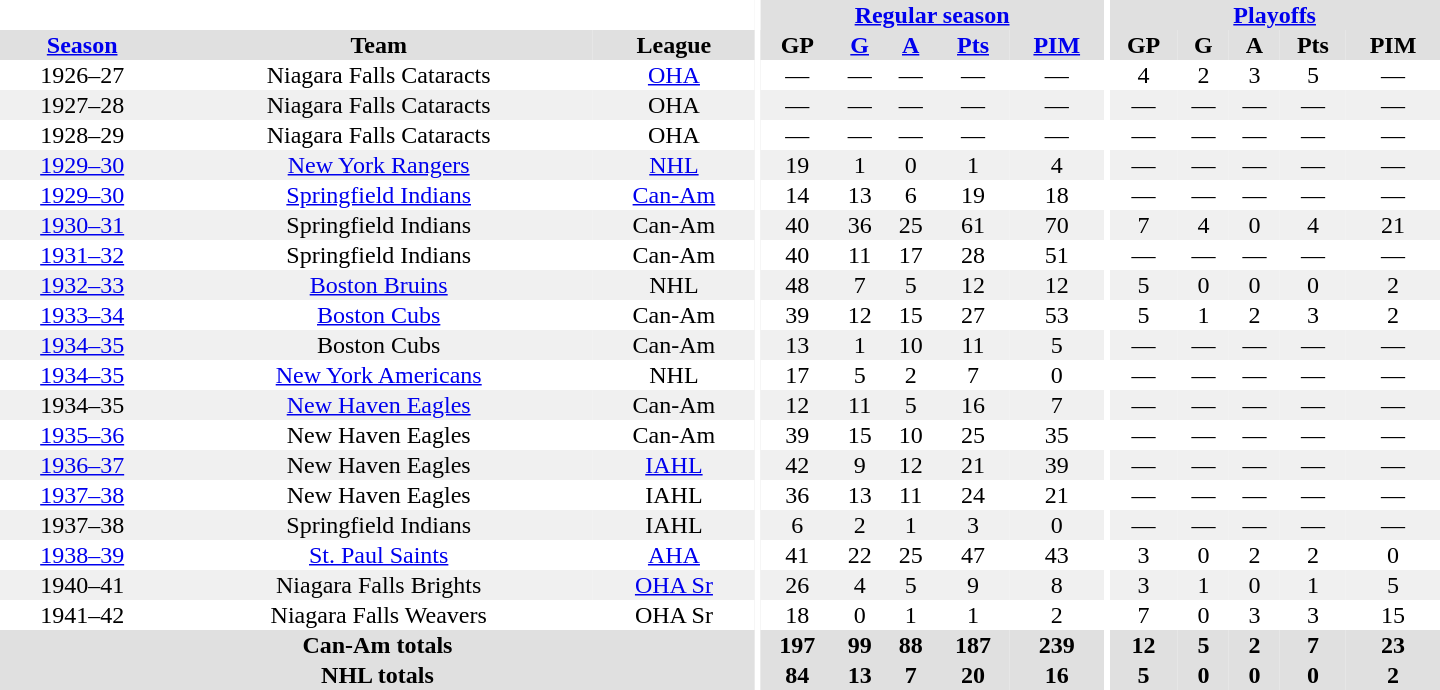<table border="0" cellpadding="1" cellspacing="0" style="text-align:center; width:60em">
<tr bgcolor="#e0e0e0">
<th colspan="3" bgcolor="#ffffff"></th>
<th rowspan="100" bgcolor="#ffffff"></th>
<th colspan="5"><a href='#'>Regular season</a></th>
<th rowspan="100" bgcolor="#ffffff"></th>
<th colspan="5"><a href='#'>Playoffs</a></th>
</tr>
<tr bgcolor="#e0e0e0">
<th><a href='#'>Season</a></th>
<th>Team</th>
<th>League</th>
<th>GP</th>
<th><a href='#'>G</a></th>
<th><a href='#'>A</a></th>
<th><a href='#'>Pts</a></th>
<th><a href='#'>PIM</a></th>
<th>GP</th>
<th>G</th>
<th>A</th>
<th>Pts</th>
<th>PIM</th>
</tr>
<tr>
<td>1926–27</td>
<td>Niagara Falls Cataracts</td>
<td><a href='#'>OHA</a></td>
<td>—</td>
<td>—</td>
<td>—</td>
<td>—</td>
<td>—</td>
<td>4</td>
<td>2</td>
<td>3</td>
<td>5</td>
<td>—</td>
</tr>
<tr bgcolor="#f0f0f0">
<td>1927–28</td>
<td>Niagara Falls Cataracts</td>
<td>OHA</td>
<td>—</td>
<td>—</td>
<td>—</td>
<td>—</td>
<td>—</td>
<td>—</td>
<td>—</td>
<td>—</td>
<td>—</td>
<td>—</td>
</tr>
<tr>
<td>1928–29</td>
<td>Niagara Falls Cataracts</td>
<td>OHA</td>
<td>—</td>
<td>—</td>
<td>—</td>
<td>—</td>
<td>—</td>
<td>—</td>
<td>—</td>
<td>—</td>
<td>—</td>
<td>—</td>
</tr>
<tr bgcolor="#f0f0f0">
<td><a href='#'>1929–30</a></td>
<td><a href='#'>New York Rangers</a></td>
<td><a href='#'>NHL</a></td>
<td>19</td>
<td>1</td>
<td>0</td>
<td>1</td>
<td>4</td>
<td>—</td>
<td>—</td>
<td>—</td>
<td>—</td>
<td>—</td>
</tr>
<tr>
<td><a href='#'>1929–30</a></td>
<td><a href='#'>Springfield Indians</a></td>
<td><a href='#'>Can-Am</a></td>
<td>14</td>
<td>13</td>
<td>6</td>
<td>19</td>
<td>18</td>
<td>—</td>
<td>—</td>
<td>—</td>
<td>—</td>
<td>—</td>
</tr>
<tr bgcolor="#f0f0f0">
<td><a href='#'>1930–31</a></td>
<td>Springfield Indians</td>
<td>Can-Am</td>
<td>40</td>
<td>36</td>
<td>25</td>
<td>61</td>
<td>70</td>
<td>7</td>
<td>4</td>
<td>0</td>
<td>4</td>
<td>21</td>
</tr>
<tr>
<td><a href='#'>1931–32</a></td>
<td>Springfield Indians</td>
<td>Can-Am</td>
<td>40</td>
<td>11</td>
<td>17</td>
<td>28</td>
<td>51</td>
<td>—</td>
<td>—</td>
<td>—</td>
<td>—</td>
<td>—</td>
</tr>
<tr bgcolor="#f0f0f0">
<td><a href='#'>1932–33</a></td>
<td><a href='#'>Boston Bruins</a></td>
<td>NHL</td>
<td>48</td>
<td>7</td>
<td>5</td>
<td>12</td>
<td>12</td>
<td>5</td>
<td>0</td>
<td>0</td>
<td>0</td>
<td>2</td>
</tr>
<tr>
<td><a href='#'>1933–34</a></td>
<td><a href='#'>Boston Cubs</a></td>
<td>Can-Am</td>
<td>39</td>
<td>12</td>
<td>15</td>
<td>27</td>
<td>53</td>
<td>5</td>
<td>1</td>
<td>2</td>
<td>3</td>
<td>2</td>
</tr>
<tr bgcolor="#f0f0f0">
<td><a href='#'>1934–35</a></td>
<td>Boston Cubs</td>
<td>Can-Am</td>
<td>13</td>
<td>1</td>
<td>10</td>
<td>11</td>
<td>5</td>
<td>—</td>
<td>—</td>
<td>—</td>
<td>—</td>
<td>—</td>
</tr>
<tr>
<td><a href='#'>1934–35</a></td>
<td><a href='#'>New York Americans</a></td>
<td>NHL</td>
<td>17</td>
<td>5</td>
<td>2</td>
<td>7</td>
<td>0</td>
<td>—</td>
<td>—</td>
<td>—</td>
<td>—</td>
<td>—</td>
</tr>
<tr bgcolor="#f0f0f0">
<td>1934–35</td>
<td><a href='#'>New Haven Eagles</a></td>
<td>Can-Am</td>
<td>12</td>
<td>11</td>
<td>5</td>
<td>16</td>
<td>7</td>
<td>—</td>
<td>—</td>
<td>—</td>
<td>—</td>
<td>—</td>
</tr>
<tr>
<td><a href='#'>1935–36</a></td>
<td>New Haven Eagles</td>
<td>Can-Am</td>
<td>39</td>
<td>15</td>
<td>10</td>
<td>25</td>
<td>35</td>
<td>—</td>
<td>—</td>
<td>—</td>
<td>—</td>
<td>—</td>
</tr>
<tr bgcolor="#f0f0f0">
<td><a href='#'>1936–37</a></td>
<td>New Haven Eagles</td>
<td><a href='#'>IAHL</a></td>
<td>42</td>
<td>9</td>
<td>12</td>
<td>21</td>
<td>39</td>
<td>—</td>
<td>—</td>
<td>—</td>
<td>—</td>
<td>—</td>
</tr>
<tr>
<td><a href='#'>1937–38</a></td>
<td>New Haven Eagles</td>
<td>IAHL</td>
<td>36</td>
<td>13</td>
<td>11</td>
<td>24</td>
<td>21</td>
<td>—</td>
<td>—</td>
<td>—</td>
<td>—</td>
<td>—</td>
</tr>
<tr bgcolor="#f0f0f0">
<td>1937–38</td>
<td>Springfield Indians</td>
<td>IAHL</td>
<td>6</td>
<td>2</td>
<td>1</td>
<td>3</td>
<td>0</td>
<td>—</td>
<td>—</td>
<td>—</td>
<td>—</td>
<td>—</td>
</tr>
<tr>
<td><a href='#'>1938–39</a></td>
<td><a href='#'>St. Paul Saints</a></td>
<td><a href='#'>AHA</a></td>
<td>41</td>
<td>22</td>
<td>25</td>
<td>47</td>
<td>43</td>
<td>3</td>
<td>0</td>
<td>2</td>
<td>2</td>
<td>0</td>
</tr>
<tr bgcolor="#f0f0f0">
<td>1940–41</td>
<td>Niagara Falls Brights</td>
<td><a href='#'>OHA Sr</a></td>
<td>26</td>
<td>4</td>
<td>5</td>
<td>9</td>
<td>8</td>
<td>3</td>
<td>1</td>
<td>0</td>
<td>1</td>
<td>5</td>
</tr>
<tr>
<td>1941–42</td>
<td>Niagara Falls Weavers</td>
<td>OHA Sr</td>
<td>18</td>
<td>0</td>
<td>1</td>
<td>1</td>
<td>2</td>
<td>7</td>
<td>0</td>
<td>3</td>
<td>3</td>
<td>15</td>
</tr>
<tr bgcolor="#e0e0e0">
<th colspan="3">Can-Am totals</th>
<th>197</th>
<th>99</th>
<th>88</th>
<th>187</th>
<th>239</th>
<th>12</th>
<th>5</th>
<th>2</th>
<th>7</th>
<th>23</th>
</tr>
<tr bgcolor="#e0e0e0">
<th colspan="3">NHL totals</th>
<th>84</th>
<th>13</th>
<th>7</th>
<th>20</th>
<th>16</th>
<th>5</th>
<th>0</th>
<th>0</th>
<th>0</th>
<th>2</th>
</tr>
</table>
